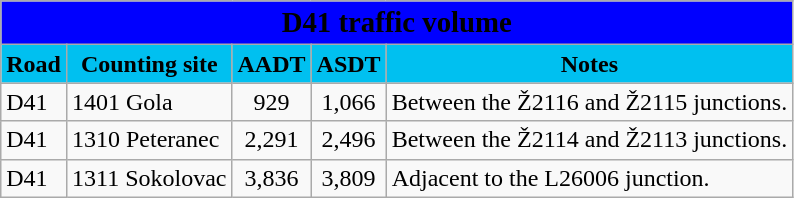<table class="wikitable">
<tr>
<td colspan=5 bgcolor=blue align=center style=margin-top:15><span><big><strong>D41 traffic volume</strong></big></span></td>
</tr>
<tr>
<td align=center bgcolor=00c0f0><strong>Road</strong></td>
<td align=center bgcolor=00c0f0><strong>Counting site</strong></td>
<td align=center bgcolor=00c0f0><strong>AADT</strong></td>
<td align=center bgcolor=00c0f0><strong>ASDT</strong></td>
<td align=center bgcolor=00c0f0><strong>Notes</strong></td>
</tr>
<tr>
<td> D41</td>
<td>1401 Gola</td>
<td align=center>929</td>
<td align=center>1,066</td>
<td>Between the Ž2116 and Ž2115 junctions.</td>
</tr>
<tr>
<td> D41</td>
<td>1310 Peteranec</td>
<td align=center>2,291</td>
<td align=center>2,496</td>
<td>Between the Ž2114 and Ž2113 junctions.</td>
</tr>
<tr>
<td> D41</td>
<td>1311 Sokolovac</td>
<td align=center>3,836</td>
<td align=center>3,809</td>
<td>Adjacent to the L26006 junction.</td>
</tr>
</table>
